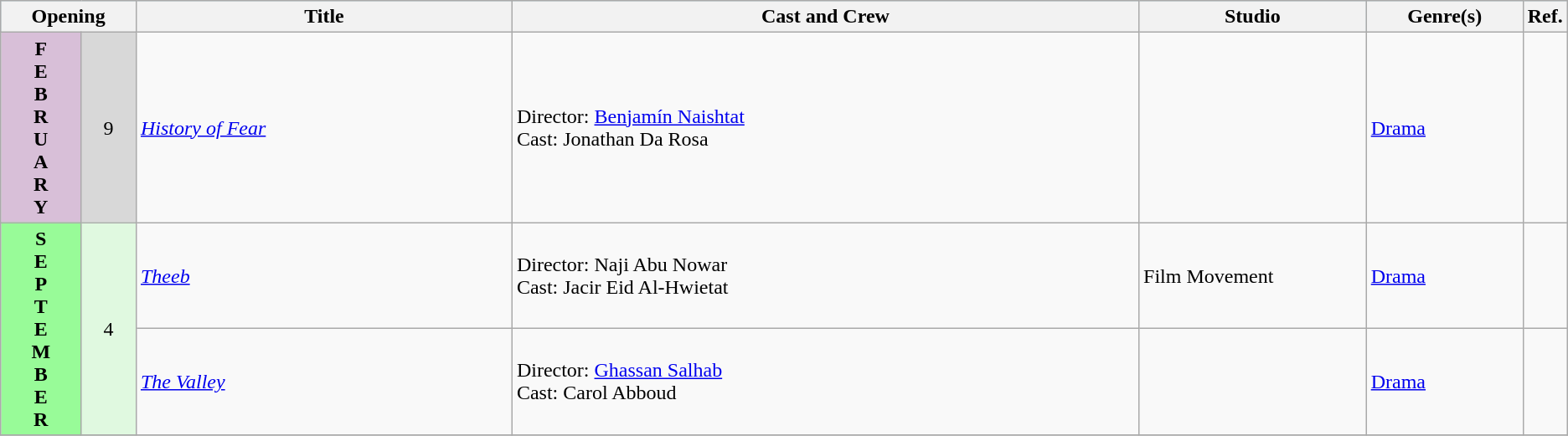<table class="wikitable">
<tr style="background:#b0e0e6; text-align:center;">
<th colspan="2">Opening</th>
<th style="width:24%;">Title</th>
<th style="width:40%;">Cast and Crew</th>
<th>Studio</th>
<th style="width:10%;">Genre(s)</th>
<th style="width:2%;">Ref.</th>
</tr>
<tr>
<th rowspan="1" style="text-align:center; background:thistle; textcolor:#000;">F<br>E<br>B<br>R<br>U<br>A<br>R<br>Y</th>
<td rowspan="1" style="text-align:center; background:#d8d8d8;">9</td>
<td><em><a href='#'>History of Fear</a></em></td>
<td>Director: <a href='#'>Benjamín Naishtat</a> <br> Cast: Jonathan Da Rosa</td>
<td></td>
<td><a href='#'>Drama</a></td>
<td style="text-align:center"></td>
</tr>
<tr>
<th rowspan="2" style="text-align:center; background:#98fb98; textcolor:#000;">S<br>E<br>P<br>T<br>E<br>M<br>B<br>E<br>R</th>
<td rowspan="2" style="text-align:center; background:#e0f9e0;">4</td>
<td><em><a href='#'>Theeb</a></em></td>
<td>Director: Naji Abu Nowar <br> Cast: Jacir Eid Al-Hwietat</td>
<td>Film Movement</td>
<td><a href='#'>Drama</a></td>
<td style="text-align:center"></td>
</tr>
<tr>
<td><em><a href='#'>The Valley</a></em></td>
<td>Director: <a href='#'>Ghassan Salhab</a> <br> Cast: Carol Abboud</td>
<td></td>
<td><a href='#'>Drama</a></td>
<td style="text-align:center"></td>
</tr>
<tr>
</tr>
</table>
